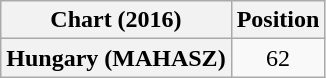<table class="wikitable plainrowheaders" style="text-align:center">
<tr>
<th>Chart (2016)</th>
<th>Position</th>
</tr>
<tr>
<th scope="row">Hungary (MAHASZ)</th>
<td>62</td>
</tr>
</table>
